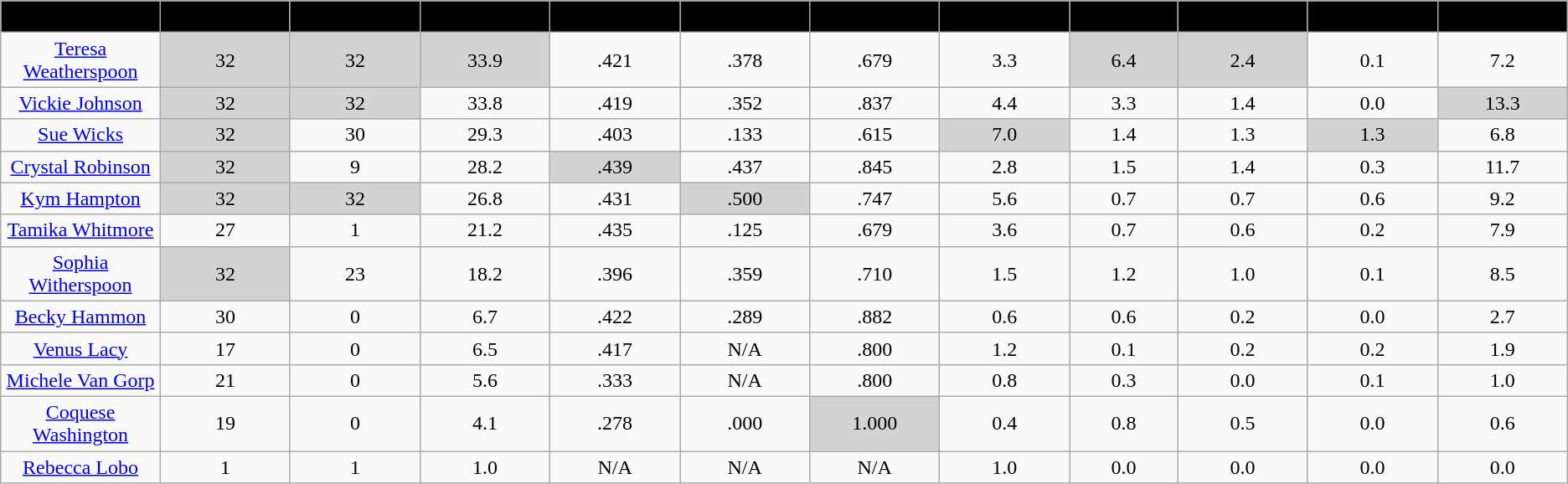<table class="wikitable sortable" style="text-align:center;">
<tr>
<th style="background: #010101" width="6%"><span>Player</span></th>
<th style="background: #010101" width="6%"><span>GP</span></th>
<th style="background: #010101" width="6%"><span>GS</span></th>
<th style="background: #010101" width="6%"><span>MPG</span></th>
<th style="background: #010101" width="6%"><span>FG%</span></th>
<th style="background: #010101" width="6%"><span>3P%</span></th>
<th style="background: #010101" width="6%"><span>FT%</span></th>
<th style="background: #010101" width="6%"><span>RPG</span></th>
<th style="background: #010101" width="5%"><span>APG</span></th>
<th style="background: #010101" width="6%"><span>SPG</span></th>
<th style="background: #010101" width="6%"><span>BPG</span></th>
<th style="background: #010101" width="6%"><span>PPG</span></th>
</tr>
<tr>
<td><a href='#'>Teresa Weatherspoon</a></td>
<td style="background:#D3D3D3;">32</td>
<td style="background:#D3D3D3;">32</td>
<td style="background:#D3D3D3;">33.9</td>
<td>.421</td>
<td>.378</td>
<td>.679</td>
<td>3.3</td>
<td style="background:#D3D3D3;">6.4</td>
<td style="background:#D3D3D3;">2.4</td>
<td>0.1</td>
<td>7.2</td>
</tr>
<tr>
<td><a href='#'>Vickie Johnson</a></td>
<td style="background:#D3D3D3;">32</td>
<td style="background:#D3D3D3;">32</td>
<td>33.8</td>
<td>.419</td>
<td>.352</td>
<td>.837</td>
<td>4.4</td>
<td>3.3</td>
<td>1.4</td>
<td>0.0</td>
<td style="background:#D3D3D3;">13.3</td>
</tr>
<tr>
<td><a href='#'>Sue Wicks</a></td>
<td style="background:#D3D3D3;">32</td>
<td>30</td>
<td>29.3</td>
<td>.403</td>
<td>.133</td>
<td>.615</td>
<td style="background:#D3D3D3;">7.0</td>
<td>1.4</td>
<td>1.3</td>
<td style="background:#D3D3D3;">1.3</td>
<td>6.8</td>
</tr>
<tr>
<td><a href='#'>Crystal Robinson</a></td>
<td style="background:#D3D3D3;">32</td>
<td>9</td>
<td>28.2</td>
<td style="background:#D3D3D3;">.439</td>
<td>.437</td>
<td>.845</td>
<td>2.8</td>
<td>1.5</td>
<td>1.4</td>
<td>0.3</td>
<td>11.7</td>
</tr>
<tr>
<td><a href='#'>Kym Hampton</a></td>
<td style="background:#D3D3D3;">32</td>
<td style="background:#D3D3D3;">32</td>
<td>26.8</td>
<td>.431</td>
<td style="background:#D3D3D3;">.500</td>
<td>.747</td>
<td>5.6</td>
<td>0.7</td>
<td>0.7</td>
<td>0.6</td>
<td>9.2</td>
</tr>
<tr>
<td><a href='#'>Tamika Whitmore</a></td>
<td>27</td>
<td>1</td>
<td>21.2</td>
<td>.435</td>
<td>.125</td>
<td>.679</td>
<td>3.6</td>
<td>0.7</td>
<td>0.6</td>
<td>0.2</td>
<td>7.9</td>
</tr>
<tr>
<td><a href='#'>Sophia Witherspoon</a></td>
<td style="background:#D3D3D3;">32</td>
<td>23</td>
<td>18.2</td>
<td>.396</td>
<td>.359</td>
<td>.710</td>
<td>1.5</td>
<td>1.2</td>
<td>1.0</td>
<td>0.1</td>
<td>8.5</td>
</tr>
<tr>
<td><a href='#'>Becky Hammon</a></td>
<td>30</td>
<td>0</td>
<td>6.7</td>
<td>.422</td>
<td>.289</td>
<td>.882</td>
<td>0.6</td>
<td>0.6</td>
<td>0.2</td>
<td>0.0</td>
<td>2.7</td>
</tr>
<tr>
<td><a href='#'>Venus Lacy</a></td>
<td>17</td>
<td>0</td>
<td>6.5</td>
<td>.417</td>
<td>N/A</td>
<td>.800</td>
<td>1.2</td>
<td>0.1</td>
<td>0.2</td>
<td>0.2</td>
<td>1.9</td>
</tr>
<tr>
<td><a href='#'>Michele Van Gorp</a></td>
<td>21</td>
<td>0</td>
<td>5.6</td>
<td>.333</td>
<td>N/A</td>
<td>.800</td>
<td>0.8</td>
<td>0.3</td>
<td>0.0</td>
<td>0.1</td>
<td>1.0</td>
</tr>
<tr>
<td><a href='#'>Coquese Washington</a></td>
<td>19</td>
<td>0</td>
<td>4.1</td>
<td>.278</td>
<td>.000</td>
<td style="background:#D3D3D3;">1.000</td>
<td>0.4</td>
<td>0.8</td>
<td>0.5</td>
<td>0.0</td>
<td>0.6</td>
</tr>
<tr>
<td><a href='#'>Rebecca Lobo</a></td>
<td>1</td>
<td>1</td>
<td>1.0</td>
<td>N/A</td>
<td>N/A</td>
<td>N/A</td>
<td>1.0</td>
<td>0.0</td>
<td>0.0</td>
<td>0.0</td>
<td>0.0</td>
</tr>
</table>
